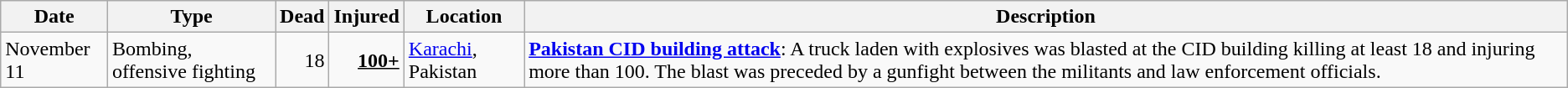<table class="wikitable sortable" id="terrorIncidents2010Nov">
<tr>
<th>Date</th>
<th>Type</th>
<th>Dead</th>
<th>Injured</th>
<th>Location</th>
<th>Description</th>
</tr>
<tr>
<td>November 11</td>
<td>Bombing, offensive fighting</td>
<td align="right">18</td>
<td align="right"><strong><u>100+</u></strong></td>
<td><a href='#'>Karachi</a>, Pakistan</td>
<td><strong><a href='#'>Pakistan CID building attack</a></strong>: A truck laden with explosives was blasted at the CID building killing at least 18 and injuring more than 100. The blast was preceded by a gunfight between the militants and law enforcement officials.</td>
</tr>
</table>
